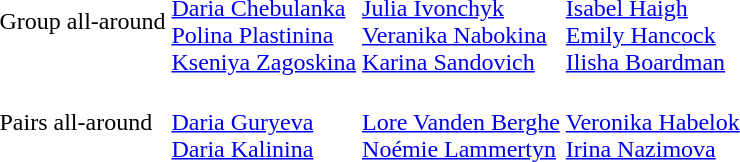<table>
<tr>
<td>Group all-around<br></td>
<td><br><a href='#'>Daria Chebulanka</a><br><a href='#'>Polina Plastinina</a><br><a href='#'>Kseniya Zagoskina</a></td>
<td><br><a href='#'>Julia Ivonchyk</a><br><a href='#'>Veranika Nabokina</a><br><a href='#'>Karina Sandovich</a></td>
<td><br><a href='#'>Isabel Haigh</a><br><a href='#'>Emily Hancock</a><br><a href='#'>Ilisha Boardman</a></td>
</tr>
<tr>
<td>Pairs all-around<br></td>
<td><br><a href='#'>Daria Guryeva</a><br><a href='#'>Daria Kalinina</a></td>
<td><br><a href='#'>Lore Vanden Berghe</a><br><a href='#'>Noémie Lammertyn</a></td>
<td><br><a href='#'>Veronika Habelok</a><br><a href='#'>Irina Nazimova</a></td>
</tr>
</table>
